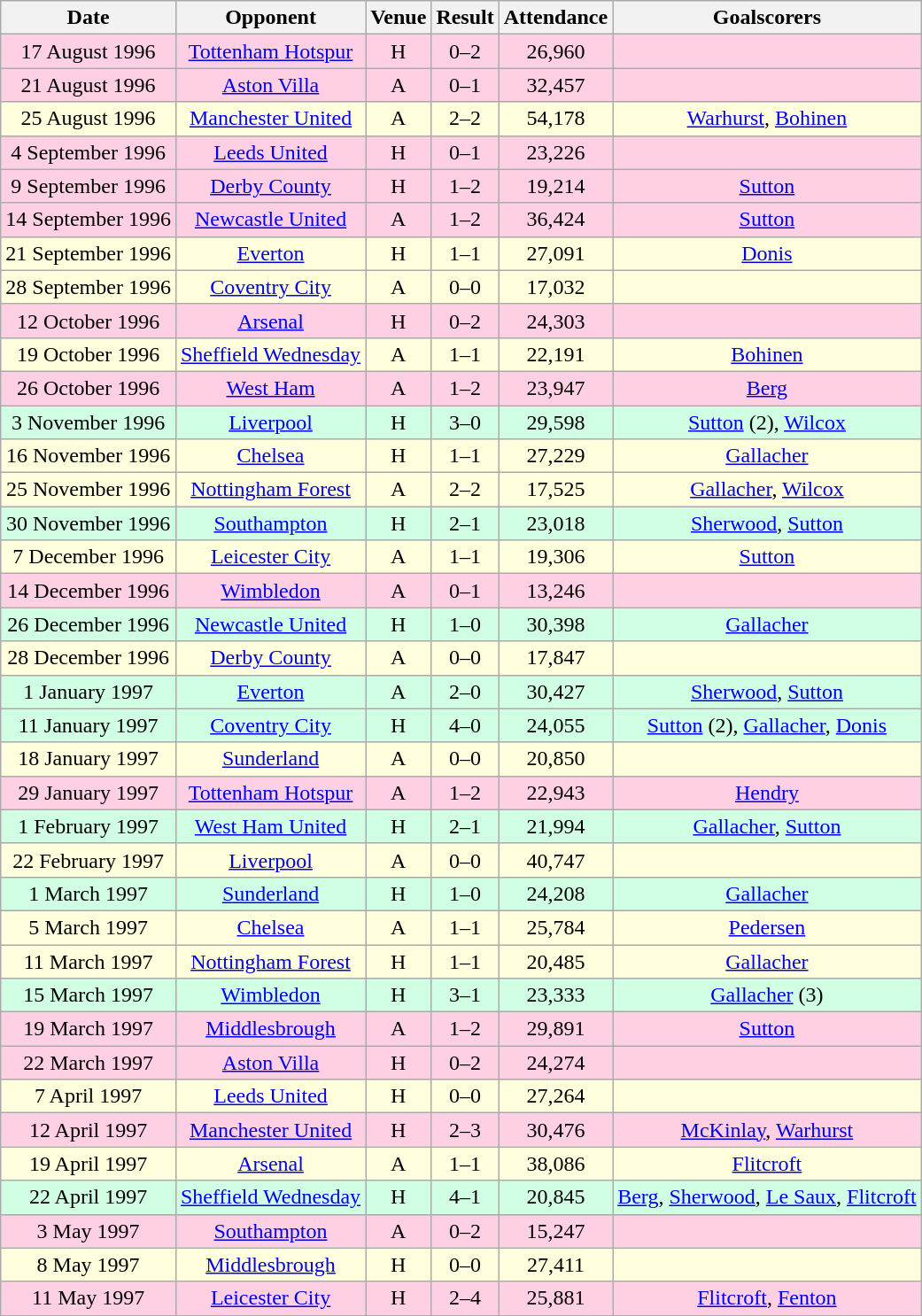<table class="wikitable sortable" style="font-size:100%; text-align:center">
<tr>
<th>Date</th>
<th>Opponent</th>
<th>Venue</th>
<th>Result</th>
<th>Attendance</th>
<th>Goalscorers</th>
</tr>
<tr style="background-color: #ffd0e3;">
<td>17 August 1996</td>
<td><a href='#'>Tottenham Hotspur</a></td>
<td>H</td>
<td>0–2</td>
<td>26,960</td>
<td></td>
</tr>
<tr style="background-color: #ffd0e3;">
<td>21 August 1996</td>
<td><a href='#'>Aston Villa</a></td>
<td>A</td>
<td>0–1</td>
<td>32,457</td>
<td></td>
</tr>
<tr style="background-color: #ffffdd;">
<td>25 August 1996</td>
<td><a href='#'>Manchester United</a></td>
<td>A</td>
<td>2–2</td>
<td>54,178</td>
<td><a href='#'>Warhurst</a>, <a href='#'>Bohinen</a></td>
</tr>
<tr style="background-color: #ffd0e3;">
<td>4 September 1996</td>
<td><a href='#'>Leeds United</a></td>
<td>H</td>
<td>0–1</td>
<td>23,226</td>
<td></td>
</tr>
<tr style="background-color: #ffd0e3;">
<td>9 September 1996</td>
<td><a href='#'>Derby County</a></td>
<td>H</td>
<td>1–2</td>
<td>19,214</td>
<td><a href='#'>Sutton</a></td>
</tr>
<tr style="background-color: #ffd0e3;">
<td>14 September 1996</td>
<td><a href='#'>Newcastle United</a></td>
<td>A</td>
<td>1–2</td>
<td>36,424</td>
<td><a href='#'>Sutton</a></td>
</tr>
<tr style="background-color: #ffffdd;">
<td>21 September 1996</td>
<td><a href='#'>Everton</a></td>
<td>H</td>
<td>1–1</td>
<td>27,091</td>
<td><a href='#'>Donis</a></td>
</tr>
<tr style="background-color: #ffffdd;">
<td>28 September 1996</td>
<td><a href='#'>Coventry City</a></td>
<td>A</td>
<td>0–0</td>
<td>17,032</td>
<td></td>
</tr>
<tr style="background-color: #ffd0e3;">
<td>12 October 1996</td>
<td><a href='#'>Arsenal</a></td>
<td>H</td>
<td>0–2</td>
<td>24,303</td>
<td></td>
</tr>
<tr style="background-color: #ffffdd;">
<td>19 October 1996</td>
<td><a href='#'>Sheffield Wednesday</a></td>
<td>A</td>
<td>1–1</td>
<td>22,191</td>
<td><a href='#'>Bohinen</a></td>
</tr>
<tr style="background-color: #ffd0e3;">
<td>26 October 1996</td>
<td><a href='#'>West Ham</a></td>
<td>A</td>
<td>1–2</td>
<td>23,947</td>
<td><a href='#'>Berg</a></td>
</tr>
<tr style="background-color: #d0ffe3;">
<td>3 November 1996</td>
<td><a href='#'>Liverpool</a></td>
<td>H</td>
<td>3–0</td>
<td>29,598</td>
<td><a href='#'>Sutton</a> (2), <a href='#'>Wilcox</a></td>
</tr>
<tr style="background-color: #ffffdd;">
<td>16 November 1996</td>
<td><a href='#'>Chelsea</a></td>
<td>H</td>
<td>1–1</td>
<td>27,229</td>
<td><a href='#'>Gallacher</a></td>
</tr>
<tr style="background-color: #ffffdd;">
<td>25 November 1996</td>
<td><a href='#'>Nottingham Forest</a></td>
<td>A</td>
<td>2–2</td>
<td>17,525</td>
<td><a href='#'>Gallacher</a>, <a href='#'>Wilcox</a></td>
</tr>
<tr style="background-color: #d0ffe3;">
<td>30 November 1996</td>
<td><a href='#'>Southampton</a></td>
<td>H</td>
<td>2–1</td>
<td>23,018</td>
<td><a href='#'>Sherwood</a>, <a href='#'>Sutton</a></td>
</tr>
<tr style="background-color: #ffffdd;">
<td>7 December 1996</td>
<td><a href='#'>Leicester City</a></td>
<td>A</td>
<td>1–1</td>
<td>19,306</td>
<td><a href='#'>Sutton</a></td>
</tr>
<tr style="background-color: #ffd0e3;">
<td>14 December 1996</td>
<td><a href='#'>Wimbledon</a></td>
<td>A</td>
<td>0–1</td>
<td>13,246</td>
<td></td>
</tr>
<tr style="background-color: #d0ffe3;">
<td>26 December 1996</td>
<td><a href='#'>Newcastle United</a></td>
<td>H</td>
<td>1–0</td>
<td>30,398</td>
<td><a href='#'>Gallacher</a></td>
</tr>
<tr style="background-color: #ffffdd;">
<td>28 December 1996</td>
<td><a href='#'>Derby County</a></td>
<td>A</td>
<td>0–0</td>
<td>17,847</td>
<td></td>
</tr>
<tr style="background-color: #d0ffe3;">
<td>1 January 1997</td>
<td><a href='#'>Everton</a></td>
<td>A</td>
<td>2–0</td>
<td>30,427</td>
<td><a href='#'>Sherwood</a>, <a href='#'>Sutton</a></td>
</tr>
<tr style="background-color: #d0ffe3;">
<td>11 January 1997</td>
<td><a href='#'>Coventry City</a></td>
<td>H</td>
<td>4–0</td>
<td>24,055</td>
<td><a href='#'>Sutton</a> (2), <a href='#'>Gallacher</a>, <a href='#'>Donis</a></td>
</tr>
<tr style="background-color: #ffffdd;">
<td>18 January 1997</td>
<td><a href='#'>Sunderland</a></td>
<td>A</td>
<td>0–0</td>
<td>20,850</td>
<td></td>
</tr>
<tr style="background-color: #ffd0e3;">
<td>29 January 1997</td>
<td><a href='#'>Tottenham Hotspur</a></td>
<td>A</td>
<td>1–2</td>
<td>22,943</td>
<td><a href='#'>Hendry</a></td>
</tr>
<tr style="background-color: #d0ffe3;">
<td>1 February 1997</td>
<td><a href='#'>West Ham United</a></td>
<td>H</td>
<td>2–1</td>
<td>21,994</td>
<td><a href='#'>Gallacher</a>, <a href='#'>Sutton</a></td>
</tr>
<tr style="background-color: #ffffdd;">
<td>22 February 1997</td>
<td><a href='#'>Liverpool</a></td>
<td>A</td>
<td>0–0</td>
<td>40,747</td>
<td></td>
</tr>
<tr style="background-color: #d0ffe3;">
<td>1 March 1997</td>
<td><a href='#'>Sunderland</a></td>
<td>H</td>
<td>1–0</td>
<td>24,208</td>
<td><a href='#'>Gallacher</a></td>
</tr>
<tr style="background-color: #ffffdd;">
<td>5 March 1997</td>
<td><a href='#'>Chelsea</a></td>
<td>A</td>
<td>1–1</td>
<td>25,784</td>
<td><a href='#'>Pedersen</a></td>
</tr>
<tr style="background-color: #ffffdd;">
<td>11 March 1997</td>
<td><a href='#'>Nottingham Forest</a></td>
<td>H</td>
<td>1–1</td>
<td>20,485</td>
<td><a href='#'>Gallacher</a></td>
</tr>
<tr style="background-color: #d0ffe3;">
<td>15 March 1997</td>
<td><a href='#'>Wimbledon</a></td>
<td>H</td>
<td>3–1</td>
<td>23,333</td>
<td><a href='#'>Gallacher</a> (3)</td>
</tr>
<tr style="background-color: #ffd0e3;">
<td>19 March 1997</td>
<td><a href='#'>Middlesbrough</a></td>
<td>A</td>
<td>1–2</td>
<td>29,891</td>
<td><a href='#'>Sutton</a></td>
</tr>
<tr style="background-color: #ffd0e3;">
<td>22 March 1997</td>
<td><a href='#'>Aston Villa</a></td>
<td>H</td>
<td>0–2</td>
<td>24,274</td>
<td></td>
</tr>
<tr style="background-color: #ffffdd;">
<td>7 April 1997</td>
<td><a href='#'>Leeds United</a></td>
<td>H</td>
<td>0–0</td>
<td>27,264</td>
<td></td>
</tr>
<tr style="background-color: #ffd0e3;">
<td>12 April 1997</td>
<td><a href='#'>Manchester United</a></td>
<td>H</td>
<td>2–3</td>
<td>30,476</td>
<td><a href='#'>McKinlay</a>, <a href='#'>Warhurst</a></td>
</tr>
<tr style="background-color: #ffffdd;">
<td>19 April 1997</td>
<td><a href='#'>Arsenal</a></td>
<td>A</td>
<td>1–1</td>
<td>38,086</td>
<td><a href='#'>Flitcroft</a></td>
</tr>
<tr style="background-color: #d0ffe3;">
<td>22 April 1997</td>
<td><a href='#'>Sheffield Wednesday</a></td>
<td>H</td>
<td>4–1</td>
<td>20,845</td>
<td><a href='#'>Berg</a>, <a href='#'>Sherwood</a>, <a href='#'>Le Saux</a>, <a href='#'>Flitcroft</a></td>
</tr>
<tr style="background-color: #ffd0e3;">
<td>3 May 1997</td>
<td><a href='#'>Southampton</a></td>
<td>A</td>
<td>0–2</td>
<td>15,247</td>
<td></td>
</tr>
<tr style="background-color: #ffffdd;">
<td>8 May 1997</td>
<td><a href='#'>Middlesbrough</a></td>
<td>H</td>
<td>0–0</td>
<td>27,411</td>
<td></td>
</tr>
<tr style="background-color: #ffd0e3;">
<td>11 May 1997</td>
<td><a href='#'>Leicester City</a></td>
<td>H</td>
<td>2–4</td>
<td>25,881</td>
<td><a href='#'>Flitcroft</a>,  <a href='#'>Fenton</a></td>
</tr>
</table>
